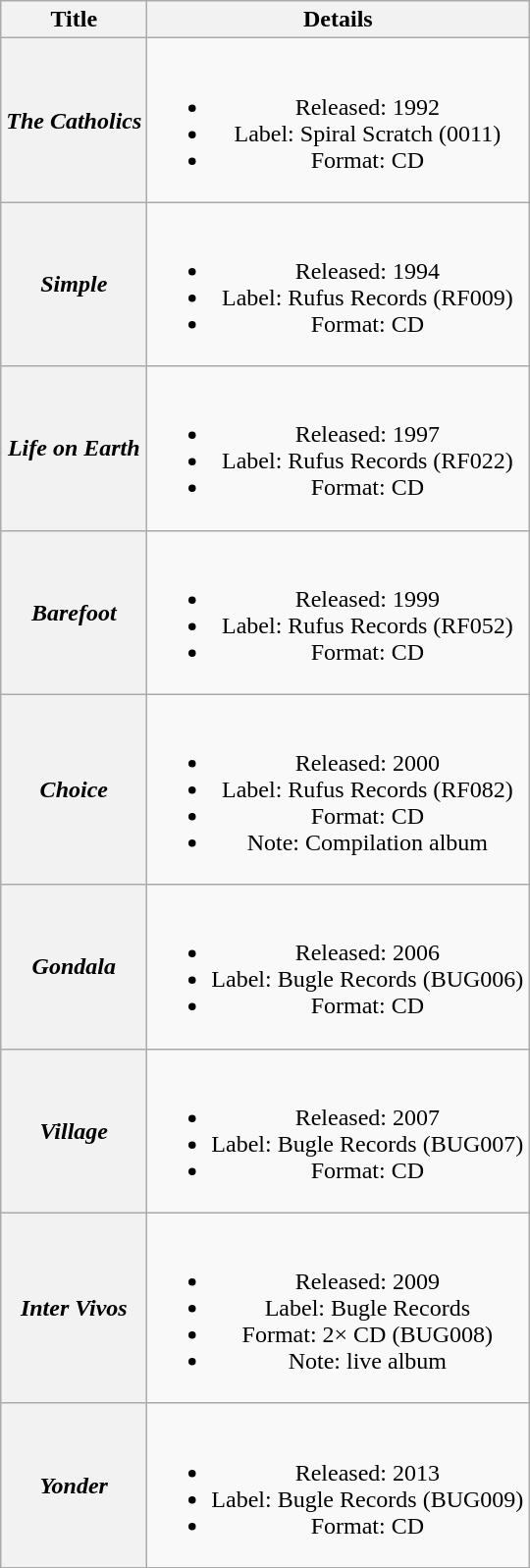<table class="wikitable plainrowheaders" style="text-align:center;" border="1">
<tr>
<th>Title</th>
<th>Details</th>
</tr>
<tr>
<th scope="row"><em>The Catholics</em></th>
<td><br><ul><li>Released: 1992</li><li>Label: Spiral Scratch (0011)</li><li>Format: CD</li></ul></td>
</tr>
<tr>
<th scope="row"><em>Simple</em></th>
<td><br><ul><li>Released: 1994</li><li>Label: Rufus Records (RF009)</li><li>Format: CD</li></ul></td>
</tr>
<tr>
<th scope="row"><em>Life on Earth</em></th>
<td><br><ul><li>Released: 1997</li><li>Label: Rufus Records (RF022)</li><li>Format: CD</li></ul></td>
</tr>
<tr>
<th scope="row"><em>Barefoot</em></th>
<td><br><ul><li>Released: 1999</li><li>Label: Rufus Records (RF052)</li><li>Format: CD</li></ul></td>
</tr>
<tr>
<th scope="row"><em>Choice</em></th>
<td><br><ul><li>Released: 2000</li><li>Label: Rufus Records (RF082)</li><li>Format: CD</li><li>Note: Compilation album</li></ul></td>
</tr>
<tr>
<th scope="row"><em>Gondala</em></th>
<td><br><ul><li>Released: 2006</li><li>Label: Bugle Records (BUG006)</li><li>Format: CD</li></ul></td>
</tr>
<tr>
<th scope="row"><em>Village</em></th>
<td><br><ul><li>Released: 2007</li><li>Label: Bugle Records (BUG007)</li><li>Format: CD</li></ul></td>
</tr>
<tr>
<th scope="row"><em>Inter Vivos</em></th>
<td><br><ul><li>Released: 2009</li><li>Label: Bugle Records</li><li>Format: 2× CD (BUG008)</li><li>Note: live album</li></ul></td>
</tr>
<tr>
<th scope="row"><em>Yonder</em></th>
<td><br><ul><li>Released: 2013</li><li>Label: Bugle Records (BUG009)</li><li>Format: CD</li></ul></td>
</tr>
</table>
